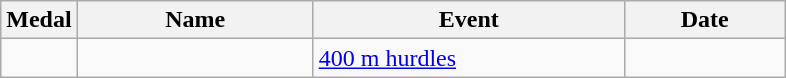<table class="wikitable sortable" style="font-size:100%">
<tr>
<th>Medal</th>
<th width=150>Name</th>
<th width=200>Event</th>
<th width=100>Date</th>
</tr>
<tr>
<td></td>
<td></td>
<td><a href='#'>400 m hurdles</a></td>
<td></td>
</tr>
</table>
